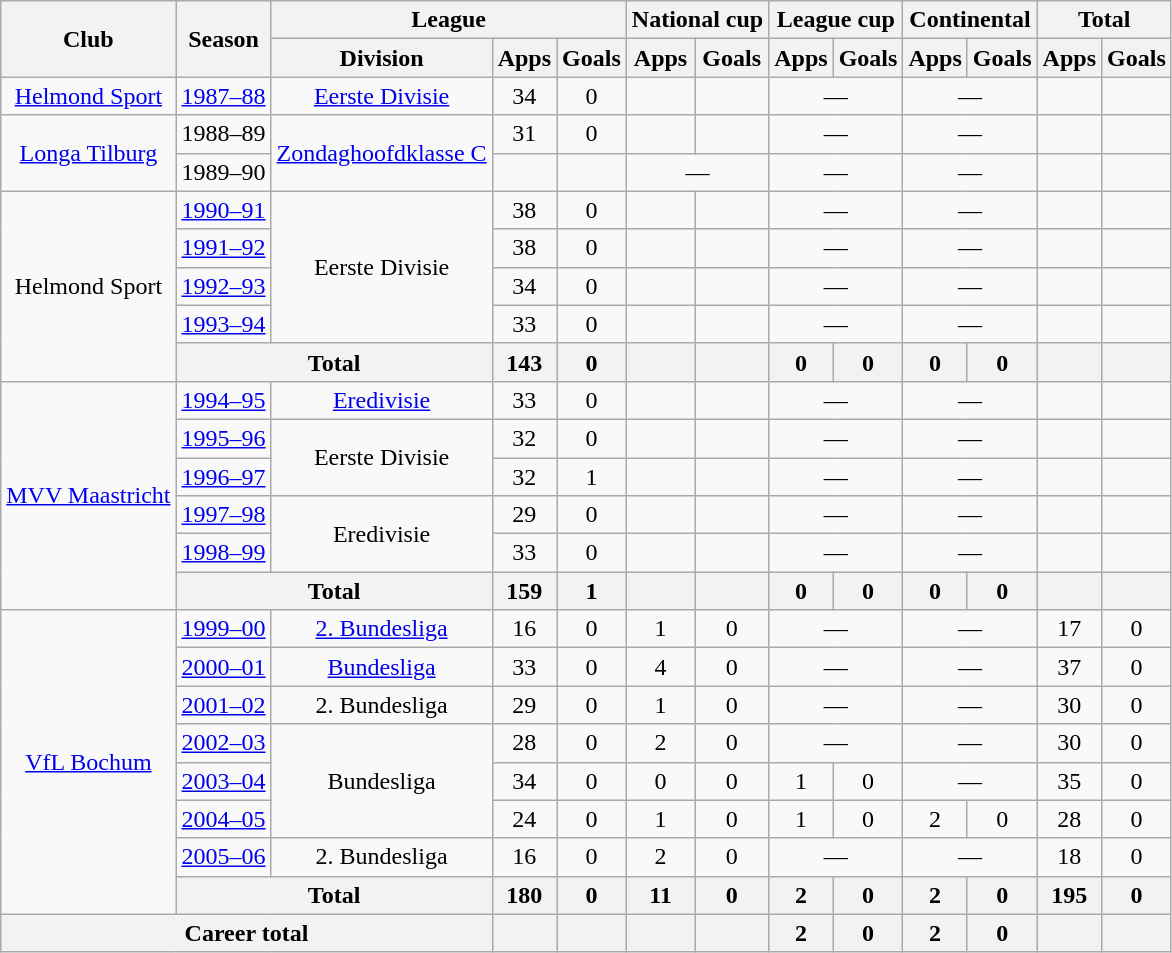<table class="wikitable" style="text-align:center">
<tr>
<th rowspan="2">Club</th>
<th rowspan="2">Season</th>
<th colspan="3">League</th>
<th colspan="2">National cup</th>
<th colspan="2">League cup</th>
<th colspan="2">Continental</th>
<th colspan="2">Total</th>
</tr>
<tr>
<th>Division</th>
<th>Apps</th>
<th>Goals</th>
<th>Apps</th>
<th>Goals</th>
<th>Apps</th>
<th>Goals</th>
<th>Apps</th>
<th>Goals</th>
<th>Apps</th>
<th>Goals</th>
</tr>
<tr>
<td><a href='#'>Helmond Sport</a></td>
<td><a href='#'>1987–88</a></td>
<td><a href='#'>Eerste Divisie</a></td>
<td>34</td>
<td>0</td>
<td></td>
<td></td>
<td colspan="2">—</td>
<td colspan="2">—</td>
<td></td>
<td></td>
</tr>
<tr>
<td rowspan="2"><a href='#'>Longa Tilburg</a></td>
<td>1988–89</td>
<td rowspan="2"><a href='#'>Zondaghoofdklasse C</a></td>
<td>31</td>
<td>0</td>
<td></td>
<td></td>
<td colspan="2">—</td>
<td colspan="2">—</td>
<td></td>
<td></td>
</tr>
<tr>
<td>1989–90</td>
<td></td>
<td></td>
<td colspan="2">—</td>
<td colspan="2">—</td>
<td colspan="2">—</td>
<td></td>
<td></td>
</tr>
<tr>
<td rowspan="5">Helmond Sport</td>
<td><a href='#'>1990–91</a></td>
<td rowspan="4">Eerste Divisie</td>
<td>38</td>
<td>0</td>
<td></td>
<td></td>
<td colspan="2">—</td>
<td colspan="2">—</td>
<td></td>
<td></td>
</tr>
<tr>
<td><a href='#'>1991–92</a></td>
<td>38</td>
<td>0</td>
<td></td>
<td></td>
<td colspan="2">—</td>
<td colspan="2">—</td>
<td></td>
<td></td>
</tr>
<tr>
<td><a href='#'>1992–93</a></td>
<td>34</td>
<td>0</td>
<td></td>
<td></td>
<td colspan="2">—</td>
<td colspan="2">—</td>
<td></td>
<td></td>
</tr>
<tr>
<td><a href='#'>1993–94</a></td>
<td>33</td>
<td>0</td>
<td></td>
<td></td>
<td colspan="2">—</td>
<td colspan="2">—</td>
<td></td>
<td></td>
</tr>
<tr>
<th colspan="2">Total</th>
<th>143</th>
<th>0</th>
<th></th>
<th></th>
<th>0</th>
<th>0</th>
<th>0</th>
<th>0</th>
<th></th>
<th></th>
</tr>
<tr>
<td rowspan="6"><a href='#'>MVV Maastricht</a></td>
<td><a href='#'>1994–95</a></td>
<td><a href='#'>Eredivisie</a></td>
<td>33</td>
<td>0</td>
<td></td>
<td></td>
<td colspan="2">—</td>
<td colspan="2">—</td>
<td></td>
<td></td>
</tr>
<tr>
<td><a href='#'>1995–96</a></td>
<td rowspan="2">Eerste Divisie</td>
<td>32</td>
<td>0</td>
<td></td>
<td></td>
<td colspan="2">—</td>
<td colspan="2">—</td>
<td></td>
<td></td>
</tr>
<tr>
<td><a href='#'>1996–97</a></td>
<td>32</td>
<td>1</td>
<td></td>
<td></td>
<td colspan="2">—</td>
<td colspan="2">—</td>
<td></td>
<td></td>
</tr>
<tr>
<td><a href='#'>1997–98</a></td>
<td rowspan="2">Eredivisie</td>
<td>29</td>
<td>0</td>
<td></td>
<td></td>
<td colspan="2">—</td>
<td colspan="2">—</td>
<td></td>
<td></td>
</tr>
<tr>
<td><a href='#'>1998–99</a></td>
<td>33</td>
<td>0</td>
<td></td>
<td></td>
<td colspan="2">—</td>
<td colspan="2">—</td>
<td></td>
<td></td>
</tr>
<tr>
<th colspan="2">Total</th>
<th>159</th>
<th>1</th>
<th></th>
<th></th>
<th>0</th>
<th>0</th>
<th>0</th>
<th>0</th>
<th></th>
<th></th>
</tr>
<tr>
<td rowspan="8"><a href='#'>VfL Bochum</a></td>
<td><a href='#'>1999–00</a></td>
<td><a href='#'>2. Bundesliga</a></td>
<td>16</td>
<td>0</td>
<td>1</td>
<td>0</td>
<td colspan="2">—</td>
<td colspan="2">—</td>
<td>17</td>
<td>0</td>
</tr>
<tr>
<td><a href='#'>2000–01</a></td>
<td><a href='#'>Bundesliga</a></td>
<td>33</td>
<td>0</td>
<td>4</td>
<td>0</td>
<td colspan="2">—</td>
<td colspan="2">—</td>
<td>37</td>
<td>0</td>
</tr>
<tr>
<td><a href='#'>2001–02</a></td>
<td>2. Bundesliga</td>
<td>29</td>
<td>0</td>
<td>1</td>
<td>0</td>
<td colspan="2">—</td>
<td colspan="2">—</td>
<td>30</td>
<td>0</td>
</tr>
<tr>
<td><a href='#'>2002–03</a></td>
<td rowspan="3">Bundesliga</td>
<td>28</td>
<td>0</td>
<td>2</td>
<td>0</td>
<td colspan="2">—</td>
<td colspan="2">—</td>
<td>30</td>
<td>0</td>
</tr>
<tr>
<td><a href='#'>2003–04</a></td>
<td>34</td>
<td>0</td>
<td>0</td>
<td>0</td>
<td>1</td>
<td>0</td>
<td colspan="2">—</td>
<td>35</td>
<td>0</td>
</tr>
<tr>
<td><a href='#'>2004–05</a></td>
<td>24</td>
<td>0</td>
<td>1</td>
<td>0</td>
<td>1</td>
<td>0</td>
<td>2</td>
<td>0</td>
<td>28</td>
<td>0</td>
</tr>
<tr>
<td><a href='#'>2005–06</a></td>
<td>2. Bundesliga</td>
<td>16</td>
<td>0</td>
<td>2</td>
<td>0</td>
<td colspan="2">—</td>
<td colspan="2">—</td>
<td>18</td>
<td>0</td>
</tr>
<tr>
<th colspan="2">Total</th>
<th>180</th>
<th>0</th>
<th>11</th>
<th>0</th>
<th>2</th>
<th>0</th>
<th>2</th>
<th>0</th>
<th>195</th>
<th>0</th>
</tr>
<tr>
<th colspan="3">Career total</th>
<th></th>
<th></th>
<th></th>
<th></th>
<th>2</th>
<th>0</th>
<th>2</th>
<th>0</th>
<th></th>
<th></th>
</tr>
</table>
